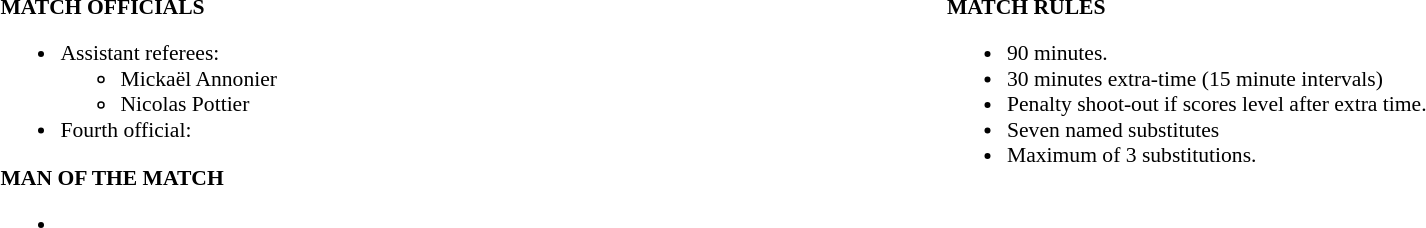<table width=100% style="font-size: 90%">
<tr>
<td width=50% valign=top><br><strong>MATCH OFFICIALS</strong><ul><li>Assistant referees:<ul><li>Mickaël Annonier</li><li>Nicolas Pottier</li></ul></li><li>Fourth official:</li></ul><strong>MAN OF THE MATCH</strong><ul><li></li></ul></td>
<td width=50% valign=top><br><strong>MATCH RULES</strong><ul><li>90 minutes.</li><li>30 minutes extra-time (15 minute intervals)</li><li>Penalty shoot-out if scores level after extra time.</li><li>Seven named substitutes</li><li>Maximum of 3 substitutions.</li></ul></td>
</tr>
</table>
